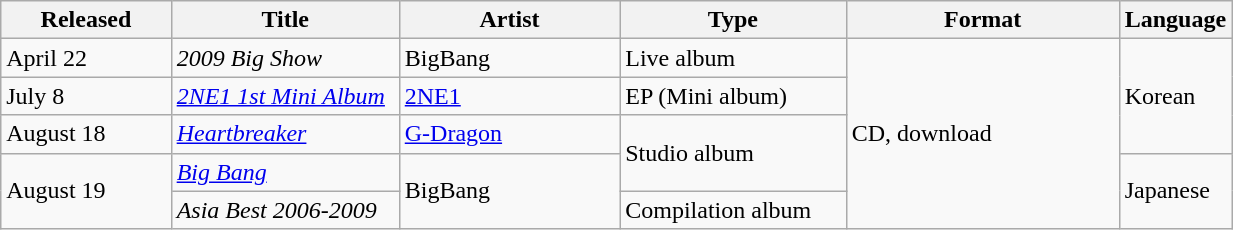<table class="wikitable sortable" align="left center" style="width:65%;">
<tr>
<th style="width:15%;">Released</th>
<th style="width:20%;">Title</th>
<th style="width:20%;">Artist</th>
<th style="width:20%;">Type</th>
<th style="width:25%;">Format</th>
<th style="width:20%;">Language</th>
</tr>
<tr>
<td>April 22</td>
<td><em>2009 Big Show</em></td>
<td>BigBang</td>
<td>Live album</td>
<td rowspan="5">CD, download</td>
<td rowspan="3">Korean</td>
</tr>
<tr>
<td>July 8</td>
<td><em><a href='#'>2NE1 1st Mini Album</a></em></td>
<td><a href='#'>2NE1</a></td>
<td>EP (Mini album)</td>
</tr>
<tr>
<td>August 18</td>
<td><em><a href='#'>Heartbreaker</a></em></td>
<td><a href='#'>G-Dragon</a></td>
<td rowspan="2">Studio album</td>
</tr>
<tr>
<td rowspan="2">August 19</td>
<td><em><a href='#'>Big Bang</a></em></td>
<td rowspan="2">BigBang</td>
<td rowspan="2">Japanese</td>
</tr>
<tr>
<td><em>Asia Best 2006-2009</em></td>
<td>Compilation album</td>
</tr>
</table>
